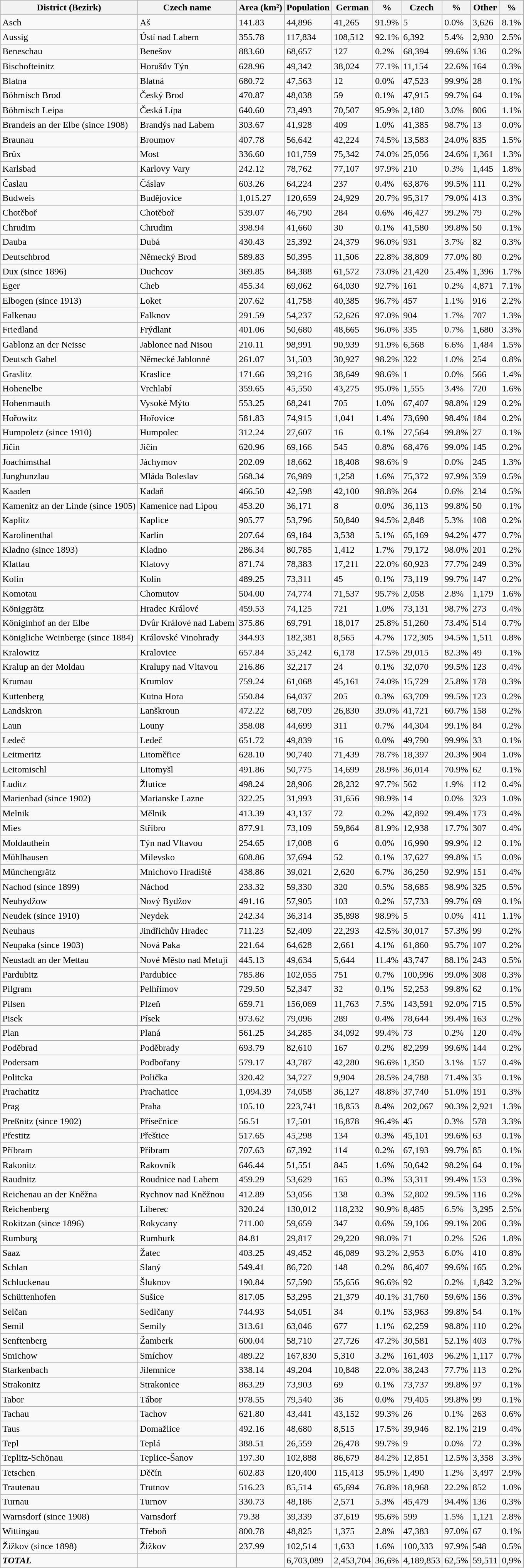<table class="wikitable sortable">
<tr>
<th>District (Bezirk)</th>
<th>Czech name</th>
<th>Area (km²)</th>
<th>Population</th>
<th>German</th>
<th>%</th>
<th>Czech</th>
<th>%</th>
<th>Other</th>
<th>%</th>
</tr>
<tr>
<td>Asch</td>
<td>Aš</td>
<td>141.83</td>
<td>44,896</td>
<td>41,265</td>
<td>91.9%</td>
<td>5</td>
<td>0.0%</td>
<td>3,626</td>
<td>8.1%</td>
</tr>
<tr>
<td>Aussig</td>
<td>Ústí nad Labem</td>
<td>355.78</td>
<td>117,834</td>
<td>108,512</td>
<td>92.1%</td>
<td>6,392</td>
<td>5.4%</td>
<td>2,930</td>
<td>2.5%</td>
</tr>
<tr>
<td>Beneschau</td>
<td>Benešov</td>
<td>883.60</td>
<td>68,657</td>
<td>127</td>
<td>0.2%</td>
<td>68,394</td>
<td>99.6%</td>
<td>136</td>
<td>0.2%</td>
</tr>
<tr>
<td>Bischofteinitz</td>
<td>Horušův Týn</td>
<td>628.96</td>
<td>49,342</td>
<td>38,024</td>
<td>77.1%</td>
<td>11,154</td>
<td>22.6%</td>
<td>164</td>
<td>0.3%</td>
</tr>
<tr>
<td>Blatna</td>
<td>Blatná</td>
<td>680.72</td>
<td>47,563</td>
<td>12</td>
<td>0.0%</td>
<td>47,523</td>
<td>99.9%</td>
<td>28</td>
<td>0.1%</td>
</tr>
<tr>
<td>Böhmisch Brod</td>
<td>Český Brod</td>
<td>470.87</td>
<td>48,038</td>
<td>59</td>
<td>0.1%</td>
<td>47,915</td>
<td>99.7%</td>
<td>64</td>
<td>0.1%</td>
</tr>
<tr>
<td>Böhmisch Leipa</td>
<td>Česká Lípa</td>
<td>640.60</td>
<td>73,493</td>
<td>70,507</td>
<td>95.9%</td>
<td>2,180</td>
<td>3.0%</td>
<td>806</td>
<td>1.1%</td>
</tr>
<tr>
<td>Brandeis an der Elbe (since 1908)</td>
<td>Brandýs nad Labem</td>
<td>303.67</td>
<td>41,928</td>
<td>409</td>
<td>1.0%</td>
<td>41,385</td>
<td>98.7%</td>
<td>13</td>
<td>0.0%</td>
</tr>
<tr>
<td>Braunau</td>
<td>Broumov</td>
<td>407.78</td>
<td>56,642</td>
<td>42,224</td>
<td>74.5%</td>
<td>13,583</td>
<td>24.0%</td>
<td>835</td>
<td>1.5%</td>
</tr>
<tr>
<td>Brüx</td>
<td>Most</td>
<td>336.60</td>
<td>101,759</td>
<td>75,342</td>
<td>74.0%</td>
<td>25,056</td>
<td>24.6%</td>
<td>1,361</td>
<td>1.3%</td>
</tr>
<tr>
<td>Karlsbad</td>
<td>Karlovy Vary</td>
<td>242.12</td>
<td>78,762</td>
<td>77,107</td>
<td>97.9%</td>
<td>210</td>
<td>0.3%</td>
<td>1,445</td>
<td>1.8%</td>
</tr>
<tr>
<td>Časlau</td>
<td>Čáslav</td>
<td>603.26</td>
<td>64,224</td>
<td>237</td>
<td>0.4%</td>
<td>63,876</td>
<td>99.5%</td>
<td>111</td>
<td>0.2%</td>
</tr>
<tr>
<td>Budweis</td>
<td>Budějovice</td>
<td>1,015.27</td>
<td>120,659</td>
<td>24,929</td>
<td>20.7%</td>
<td>95,317</td>
<td>79.0%</td>
<td>413</td>
<td>0.3%</td>
</tr>
<tr>
<td>Chotěboř</td>
<td>Chotěboř</td>
<td>539.07</td>
<td>46,790</td>
<td>284</td>
<td>0.6%</td>
<td>46,427</td>
<td>99.2%</td>
<td>79</td>
<td>0.2%</td>
</tr>
<tr>
<td>Chrudim</td>
<td>Chrudim</td>
<td>398.94</td>
<td>41,660</td>
<td>30</td>
<td>0.1%</td>
<td>41,580</td>
<td>99.8%</td>
<td>50</td>
<td>0.1%</td>
</tr>
<tr>
<td>Dauba</td>
<td>Dubá</td>
<td>430.43</td>
<td>25,392</td>
<td>24,379</td>
<td>96.0%</td>
<td>931</td>
<td>3.7%</td>
<td>82</td>
<td>0.3%</td>
</tr>
<tr>
<td>Deutschbrod</td>
<td>Německý Brod</td>
<td>589.83</td>
<td>50,395</td>
<td>11,506</td>
<td>22.8%</td>
<td>38,809</td>
<td>77.0%</td>
<td>80</td>
<td>0.2%</td>
</tr>
<tr>
<td>Dux (since 1896)</td>
<td>Duchcov</td>
<td>369.85</td>
<td>84,388</td>
<td>61,572</td>
<td>73.0%</td>
<td>21,420</td>
<td>25.4%</td>
<td>1,396</td>
<td>1.7%</td>
</tr>
<tr>
<td>Eger</td>
<td>Cheb</td>
<td>455.34</td>
<td>69,062</td>
<td>64,030</td>
<td>92.7%</td>
<td>161</td>
<td>0.2%</td>
<td>4,871</td>
<td>7.1%</td>
</tr>
<tr>
<td>Elbogen (since 1913)</td>
<td>Loket</td>
<td>207.62</td>
<td>41,758</td>
<td>40,385</td>
<td>96.7%</td>
<td>457</td>
<td>1.1%</td>
<td>916</td>
<td>2.2%</td>
</tr>
<tr>
<td>Falkenau</td>
<td>Falknov</td>
<td>291.59</td>
<td>54,237</td>
<td>52,626</td>
<td>97.0%</td>
<td>904</td>
<td>1.7%</td>
<td>707</td>
<td>1.3%</td>
</tr>
<tr>
<td>Friedland</td>
<td>Frýdlant</td>
<td>401.06</td>
<td>50,680</td>
<td>48,665</td>
<td>96.0%</td>
<td>335</td>
<td>0.7%</td>
<td>1,680</td>
<td>3.3%</td>
</tr>
<tr>
<td>Gablonz an der Neisse</td>
<td>Jablonec nad Nisou</td>
<td>210.11</td>
<td>98,991</td>
<td>90,939</td>
<td>91.9%</td>
<td>6,568</td>
<td>6.6%</td>
<td>1,484</td>
<td>1.5%</td>
</tr>
<tr>
<td>Deutsch Gabel</td>
<td>Německé Jablonné</td>
<td>261.07</td>
<td>31,503</td>
<td>30,927</td>
<td>98.2%</td>
<td>322</td>
<td>1.0%</td>
<td>254</td>
<td>0.8%</td>
</tr>
<tr>
<td>Graslitz</td>
<td>Kraslice</td>
<td>171.66</td>
<td>39,216</td>
<td>38,649</td>
<td>98.6%</td>
<td>1</td>
<td>0.0%</td>
<td>566</td>
<td>1.4%</td>
</tr>
<tr>
<td>Hohenelbe</td>
<td>Vrchlabí</td>
<td>359.65</td>
<td>45,550</td>
<td>43,275</td>
<td>95.0%</td>
<td>1,555</td>
<td>3.4%</td>
<td>720</td>
<td>1.6%</td>
</tr>
<tr>
<td>Hohenmauth</td>
<td>Vysoké Mýto</td>
<td>553.25</td>
<td>68,241</td>
<td>705</td>
<td>1.0%</td>
<td>67,407</td>
<td>98.8%</td>
<td>129</td>
<td>0.2%</td>
</tr>
<tr>
<td>Hořowitz</td>
<td>Hořovice</td>
<td>581.83</td>
<td>74,915</td>
<td>1,041</td>
<td>1.4%</td>
<td>73,690</td>
<td>98.4%</td>
<td>184</td>
<td>0.2%</td>
</tr>
<tr>
<td>Humpoletz (since 1910)</td>
<td>Humpolec</td>
<td>312.24</td>
<td>27,607</td>
<td>16</td>
<td>0.1%</td>
<td>27,564</td>
<td>99.8%</td>
<td>27</td>
<td>0.1%</td>
</tr>
<tr>
<td>Jičin</td>
<td>Jičín</td>
<td>620.96</td>
<td>69,166</td>
<td>545</td>
<td>0.8%</td>
<td>68,476</td>
<td>99.0%</td>
<td>145</td>
<td>0.2%</td>
</tr>
<tr>
<td>Joachimsthal</td>
<td>Jáchymov</td>
<td>202.09</td>
<td>18,662</td>
<td>18,408</td>
<td>98.6%</td>
<td>9</td>
<td>0.0%</td>
<td>245</td>
<td>1.3%</td>
</tr>
<tr>
<td>Jungbunzlau</td>
<td>Mláda Boleslav</td>
<td>568.34</td>
<td>76,989</td>
<td>1,258</td>
<td>1.6%</td>
<td>75,372</td>
<td>97.9%</td>
<td>359</td>
<td>0.5%</td>
</tr>
<tr>
<td>Kaaden</td>
<td>Kadaň</td>
<td>466.50</td>
<td>42,598</td>
<td>42,100</td>
<td>98.8%</td>
<td>264</td>
<td>0.6%</td>
<td>234</td>
<td>0.5%</td>
</tr>
<tr>
<td>Kamenitz an der Linde (since 1905)</td>
<td>Kamenice nad Lipou</td>
<td>453.20</td>
<td>36,171</td>
<td>8</td>
<td>0.0%</td>
<td>36,113</td>
<td>99.8%</td>
<td>50</td>
<td>0.1%</td>
</tr>
<tr>
<td>Kaplitz</td>
<td>Kaplice</td>
<td>905.77</td>
<td>53,796</td>
<td>50,840</td>
<td>94.5%</td>
<td>2,848</td>
<td>5.3%</td>
<td>108</td>
<td>0.2%</td>
</tr>
<tr>
<td>Karolinenthal</td>
<td>Karlín</td>
<td>207.64</td>
<td>69,184</td>
<td>3,538</td>
<td>5.1%</td>
<td>65,169</td>
<td>94.2%</td>
<td>477</td>
<td>0.7%</td>
</tr>
<tr>
<td>Kladno (since 1893)</td>
<td>Kladno</td>
<td>286.34</td>
<td>80,785</td>
<td>1,412</td>
<td>1.7%</td>
<td>79,172</td>
<td>98.0%</td>
<td>201</td>
<td>0.2%</td>
</tr>
<tr>
<td>Klattau</td>
<td>Klatovy</td>
<td>871.74</td>
<td>78,383</td>
<td>17,211</td>
<td>22.0%</td>
<td>60,923</td>
<td>77.7%</td>
<td>249</td>
<td>0.3%</td>
</tr>
<tr>
<td>Kolin</td>
<td>Kolín</td>
<td>489.25</td>
<td>73,311</td>
<td>45</td>
<td>0.1%</td>
<td>73,119</td>
<td>99.7%</td>
<td>147</td>
<td>0.2%</td>
</tr>
<tr>
<td>Komotau</td>
<td>Chomutov</td>
<td>504.00</td>
<td>74,774</td>
<td>71,537</td>
<td>95.7%</td>
<td>2,058</td>
<td>2.8%</td>
<td>1,179</td>
<td>1.6%</td>
</tr>
<tr>
<td>Königgrätz</td>
<td>Hradec Králové</td>
<td>459.53</td>
<td>74,125</td>
<td>721</td>
<td>1.0%</td>
<td>73,131</td>
<td>98.7%</td>
<td>273</td>
<td>0.4%</td>
</tr>
<tr>
<td>Königinhof an der Elbe</td>
<td>Dvůr Králové nad Labem</td>
<td>375.86</td>
<td>69,791</td>
<td>18,017</td>
<td>25.8%</td>
<td>51,260</td>
<td>73.4%</td>
<td>514</td>
<td>0.7%</td>
</tr>
<tr>
<td>Königliche Weinberge (since 1884)</td>
<td>Královské Vinohrady</td>
<td>344.93</td>
<td>182,381</td>
<td>8,565</td>
<td>4.7%</td>
<td>172,305</td>
<td>94.5%</td>
<td>1,511</td>
<td>0.8%</td>
</tr>
<tr>
<td>Kralowitz</td>
<td>Kralovice</td>
<td>657.84</td>
<td>35,242</td>
<td>6,178</td>
<td>17.5%</td>
<td>29,015</td>
<td>82.3%</td>
<td>49</td>
<td>0.1%</td>
</tr>
<tr>
<td>Kralup an der Moldau</td>
<td>Kralupy nad Vltavou</td>
<td>216.86</td>
<td>32,217</td>
<td>24</td>
<td>0.1%</td>
<td>32,070</td>
<td>99.5%</td>
<td>123</td>
<td>0.4%</td>
</tr>
<tr>
<td>Krumau</td>
<td>Krumlov</td>
<td>759.24</td>
<td>61,068</td>
<td>45,161</td>
<td>74.0%</td>
<td>15,729</td>
<td>25.8%</td>
<td>178</td>
<td>0.3%</td>
</tr>
<tr>
<td>Kuttenberg</td>
<td>Kutna Hora</td>
<td>550.84</td>
<td>64,037</td>
<td>205</td>
<td>0.3%</td>
<td>63,709</td>
<td>99.5%</td>
<td>123</td>
<td>0.2%</td>
</tr>
<tr>
<td>Landskron</td>
<td>Lanškroun</td>
<td>472.22</td>
<td>68,709</td>
<td>26,830</td>
<td>39.0%</td>
<td>41,721</td>
<td>60.7%</td>
<td>158</td>
<td>0.2%</td>
</tr>
<tr>
<td>Laun</td>
<td>Louny</td>
<td>358.08</td>
<td>44,699</td>
<td>311</td>
<td>0.7%</td>
<td>44,304</td>
<td>99.1%</td>
<td>84</td>
<td>0.2%</td>
</tr>
<tr>
<td>Ledeč</td>
<td>Ledeč</td>
<td>651.72</td>
<td>49,839</td>
<td>16</td>
<td>0.0%</td>
<td>49,790</td>
<td>99.9%</td>
<td>33</td>
<td>0.1%</td>
</tr>
<tr>
<td>Leitmeritz</td>
<td>Litoměřice</td>
<td>628.10</td>
<td>90,740</td>
<td>71,439</td>
<td>78.7%</td>
<td>18,397</td>
<td>20.3%</td>
<td>904</td>
<td>1.0%</td>
</tr>
<tr>
<td>Leitomischl</td>
<td>Litomyšl</td>
<td>491.86</td>
<td>50,775</td>
<td>14,699</td>
<td>28.9%</td>
<td>36,014</td>
<td>70.9%</td>
<td>62</td>
<td>0.1%</td>
</tr>
<tr>
<td>Luditz</td>
<td>Žlutice</td>
<td>498.24</td>
<td>28,906</td>
<td>28,232</td>
<td>97.7%</td>
<td>562</td>
<td>1.9%</td>
<td>112</td>
<td>0.4%</td>
</tr>
<tr>
<td>Marienbad (since 1902)</td>
<td>Marianske Lazne</td>
<td>322.25</td>
<td>31,993</td>
<td>31,656</td>
<td>98.9%</td>
<td>14</td>
<td>0.0%</td>
<td>323</td>
<td>1.0%</td>
</tr>
<tr>
<td>Melnik</td>
<td>Mělnik</td>
<td>413.39</td>
<td>43,137</td>
<td>72</td>
<td>0.2%</td>
<td>42,892</td>
<td>99.4%</td>
<td>173</td>
<td>0.4%</td>
</tr>
<tr>
<td>Mies</td>
<td>Stříbro</td>
<td>877.91</td>
<td>73,109</td>
<td>59,864</td>
<td>81.9%</td>
<td>12,938</td>
<td>17.7%</td>
<td>307</td>
<td>0.4%</td>
</tr>
<tr>
<td>Moldauthein</td>
<td>Týn nad Vltavou</td>
<td>254.65</td>
<td>17,008</td>
<td>6</td>
<td>0.0%</td>
<td>16,990</td>
<td>99.9%</td>
<td>12</td>
<td>0.1%</td>
</tr>
<tr>
<td>Mühlhausen</td>
<td>Milevsko</td>
<td>608.86</td>
<td>37,694</td>
<td>52</td>
<td>0.1%</td>
<td>37,627</td>
<td>99.8%</td>
<td>15</td>
<td>0.0%</td>
</tr>
<tr>
<td>Münchengrätz</td>
<td>Mnichovo Hradiště</td>
<td>438.86</td>
<td>39,021</td>
<td>2,620</td>
<td>6.7%</td>
<td>36,250</td>
<td>92.9%</td>
<td>151</td>
<td>0.4%</td>
</tr>
<tr>
<td>Nachod (since 1899)</td>
<td>Náchod</td>
<td>233.32</td>
<td>59,330</td>
<td>320</td>
<td>0.5%</td>
<td>58,685</td>
<td>98.9%</td>
<td>325</td>
<td>0.5%</td>
</tr>
<tr>
<td>Neubydžow</td>
<td>Nový Bydžov</td>
<td>491.16</td>
<td>57,905</td>
<td>103</td>
<td>0.2%</td>
<td>57,733</td>
<td>99.7%</td>
<td>69</td>
<td>0.1%</td>
</tr>
<tr>
<td>Neudek (since 1910)</td>
<td>Neydek</td>
<td>242.34</td>
<td>36,314</td>
<td>35,898</td>
<td>98.9%</td>
<td>5</td>
<td>0.0%</td>
<td>411</td>
<td>1.1%</td>
</tr>
<tr>
<td>Neuhaus</td>
<td>Jindřichův Hradec</td>
<td>711.23</td>
<td>52,409</td>
<td>22,293</td>
<td>42.5%</td>
<td>30,017</td>
<td>57.3%</td>
<td>99</td>
<td>0.2%</td>
</tr>
<tr>
<td>Neupaka (since 1903)</td>
<td>Nová Paka</td>
<td>221.64</td>
<td>64,628</td>
<td>2,661</td>
<td>4.1%</td>
<td>61,860</td>
<td>95.7%</td>
<td>107</td>
<td>0.2%</td>
</tr>
<tr>
<td>Neustadt an der Mettau</td>
<td>Nové Město nad Metují</td>
<td>445.13</td>
<td>49,634</td>
<td>5,644</td>
<td>11.4%</td>
<td>43,747</td>
<td>88.1%</td>
<td>243</td>
<td>0.5%</td>
</tr>
<tr>
<td>Pardubitz</td>
<td>Pardubice</td>
<td>785.86</td>
<td>102,055</td>
<td>751</td>
<td>0.7%</td>
<td>100,996</td>
<td>99.0%</td>
<td>308</td>
<td>0.3%</td>
</tr>
<tr>
<td>Pilgram</td>
<td>Pelhřimov</td>
<td>729.50</td>
<td>52,347</td>
<td>32</td>
<td>0.1%</td>
<td>52,253</td>
<td>99.8%</td>
<td>62</td>
<td>0.1%</td>
</tr>
<tr>
<td>Pilsen</td>
<td>Plzeň</td>
<td>659.71</td>
<td>156,069</td>
<td>11,763</td>
<td>7.5%</td>
<td>143,591</td>
<td>92.0%</td>
<td>715</td>
<td>0.5%</td>
</tr>
<tr>
<td>Pisek</td>
<td>Písek</td>
<td>973.62</td>
<td>79,096</td>
<td>289</td>
<td>0.4%</td>
<td>78,644</td>
<td>99.4%</td>
<td>163</td>
<td>0.2%</td>
</tr>
<tr>
<td>Plan</td>
<td>Planá</td>
<td>561.25</td>
<td>34,285</td>
<td>34,092</td>
<td>99.4%</td>
<td>73</td>
<td>0.2%</td>
<td>120</td>
<td>0.4%</td>
</tr>
<tr>
<td>Poděbrad</td>
<td>Poděbrady</td>
<td>693.79</td>
<td>82,610</td>
<td>167</td>
<td>0.2%</td>
<td>82,299</td>
<td>99.6%</td>
<td>144</td>
<td>0.2%</td>
</tr>
<tr>
<td>Podersam</td>
<td>Podbořany</td>
<td>579.17</td>
<td>43,787</td>
<td>42,280</td>
<td>96.6%</td>
<td>1,350</td>
<td>3.1%</td>
<td>157</td>
<td>0.4%</td>
</tr>
<tr>
<td>Politcka</td>
<td>Polička</td>
<td>320.42</td>
<td>34,727</td>
<td>9,904</td>
<td>28.5%</td>
<td>24,788</td>
<td>71.4%</td>
<td>35</td>
<td>0.1%</td>
</tr>
<tr>
<td>Prachatitz</td>
<td>Prachatice</td>
<td>1,094.39</td>
<td>74,058</td>
<td>36,127</td>
<td>48.8%</td>
<td>37,740</td>
<td>51.0%</td>
<td>191</td>
<td>0.3%</td>
</tr>
<tr>
<td>Prag</td>
<td>Praha</td>
<td>105.10</td>
<td>223,741</td>
<td>18,853</td>
<td>8.4%</td>
<td>202,067</td>
<td>90.3%</td>
<td>2,921</td>
<td>1.3%</td>
</tr>
<tr>
<td>Preßnitz (since 1902)</td>
<td>Přísečnice</td>
<td>56.51</td>
<td>17,501</td>
<td>16,878</td>
<td>96.4%</td>
<td>45</td>
<td>0.3%</td>
<td>578</td>
<td>3.3%</td>
</tr>
<tr>
<td>Přestitz</td>
<td>Přeštice</td>
<td>517.65</td>
<td>45,298</td>
<td>134</td>
<td>0.3%</td>
<td>45,101</td>
<td>99.6%</td>
<td>63</td>
<td>0.1%</td>
</tr>
<tr>
<td>Příbram</td>
<td>Příbram</td>
<td>707.63</td>
<td>67,392</td>
<td>114</td>
<td>0.2%</td>
<td>67,193</td>
<td>99.7%</td>
<td>85</td>
<td>0.1%</td>
</tr>
<tr>
<td>Rakonitz</td>
<td>Rakovník</td>
<td>646.44</td>
<td>51,551</td>
<td>845</td>
<td>1.6%</td>
<td>50,642</td>
<td>98.2%</td>
<td>64</td>
<td>0.1%</td>
</tr>
<tr>
<td>Raudnitz</td>
<td>Roudnice nad Labem</td>
<td>459.29</td>
<td>53,629</td>
<td>165</td>
<td>0.3%</td>
<td>53,311</td>
<td>99.4%</td>
<td>153</td>
<td>0.3%</td>
</tr>
<tr>
<td>Reichenau an der Kněžna</td>
<td>Rychnov nad Kněžnou</td>
<td>412.89</td>
<td>53,056</td>
<td>138</td>
<td>0.3%</td>
<td>52,802</td>
<td>99.5%</td>
<td>116</td>
<td>0.2%</td>
</tr>
<tr>
<td>Reichenberg</td>
<td>Liberec</td>
<td>320.24</td>
<td>130,012</td>
<td>118,232</td>
<td>90.9%</td>
<td>8,485</td>
<td>6.5%</td>
<td>3,295</td>
<td>2.5%</td>
</tr>
<tr>
<td>Rokitzan (since 1896)</td>
<td>Rokycany</td>
<td>711.00</td>
<td>59,659</td>
<td>347</td>
<td>0.6%</td>
<td>59,106</td>
<td>99.1%</td>
<td>206</td>
<td>0.3%</td>
</tr>
<tr>
<td>Rumburg</td>
<td>Rumburk</td>
<td>84.81</td>
<td>29,817</td>
<td>29,220</td>
<td>98.0%</td>
<td>71</td>
<td>0.2%</td>
<td>526</td>
<td>1.8%</td>
</tr>
<tr>
<td>Saaz</td>
<td>Žatec</td>
<td>403.25</td>
<td>49,452</td>
<td>46,089</td>
<td>93.2%</td>
<td>2,953</td>
<td>6.0%</td>
<td>410</td>
<td>0.8%</td>
</tr>
<tr>
<td>Schlan</td>
<td>Slaný</td>
<td>549.41</td>
<td>86,720</td>
<td>148</td>
<td>0.2%</td>
<td>86,407</td>
<td>99.6%</td>
<td>165</td>
<td>0.2%</td>
</tr>
<tr>
<td>Schluckenau</td>
<td>Šluknov</td>
<td>190.84</td>
<td>57,590</td>
<td>55,656</td>
<td>96.6%</td>
<td>92</td>
<td>0.2%</td>
<td>1,842</td>
<td>3.2%</td>
</tr>
<tr>
<td>Schüttenhofen</td>
<td>Sušice</td>
<td>817.05</td>
<td>53,295</td>
<td>21,379</td>
<td>40.1%</td>
<td>31,760</td>
<td>59.6%</td>
<td>156</td>
<td>0.3%</td>
</tr>
<tr>
<td>Selčan</td>
<td>Sedlčany</td>
<td>744.93</td>
<td>54,051</td>
<td>34</td>
<td>0.1%</td>
<td>53,963</td>
<td>99.8%</td>
<td>54</td>
<td>0.1%</td>
</tr>
<tr>
<td>Semil</td>
<td>Semily</td>
<td>313.61</td>
<td>63,046</td>
<td>677</td>
<td>1.1%</td>
<td>62,259</td>
<td>98.8%</td>
<td>110</td>
<td>0.2%</td>
</tr>
<tr>
<td>Senftenberg</td>
<td>Žamberk</td>
<td>600.04</td>
<td>58,710</td>
<td>27,726</td>
<td>47.2%</td>
<td>30,581</td>
<td>52.1%</td>
<td>403</td>
<td>0.7%</td>
</tr>
<tr>
<td>Smichow</td>
<td>Smíchov</td>
<td>489.22</td>
<td>167,830</td>
<td>5,310</td>
<td>3.2%</td>
<td>161,403</td>
<td>96.2%</td>
<td>1,117</td>
<td>0.7%</td>
</tr>
<tr>
<td>Starkenbach</td>
<td>Jilemnice</td>
<td>338.14</td>
<td>49,204</td>
<td>10,848</td>
<td>22.0%</td>
<td>38,243</td>
<td>77.7%</td>
<td>113</td>
<td>0.2%</td>
</tr>
<tr>
<td>Strakonitz</td>
<td>Strakonice</td>
<td>863.29</td>
<td>73,903</td>
<td>69</td>
<td>0.1%</td>
<td>73,737</td>
<td>99.8%</td>
<td>97</td>
<td>0.1%</td>
</tr>
<tr>
<td>Tabor</td>
<td>Tábor</td>
<td>978.55</td>
<td>79,540</td>
<td>36</td>
<td>0.0%</td>
<td>79,405</td>
<td>99.8%</td>
<td>99</td>
<td>0.1%</td>
</tr>
<tr>
<td>Tachau</td>
<td>Tachov</td>
<td>621.80</td>
<td>43,441</td>
<td>43,152</td>
<td>99.3%</td>
<td>26</td>
<td>0.1%</td>
<td>263</td>
<td>0.6%</td>
</tr>
<tr>
<td>Taus</td>
<td>Domažlice</td>
<td>492.16</td>
<td>48,680</td>
<td>8,515</td>
<td>17.5%</td>
<td>39,946</td>
<td>82.1%</td>
<td>219</td>
<td>0.4%</td>
</tr>
<tr>
<td>Tepl</td>
<td>Teplá</td>
<td>388.51</td>
<td>26,559</td>
<td>26,478</td>
<td>99.7%</td>
<td>9</td>
<td>0.0%</td>
<td>72</td>
<td>0.3%</td>
</tr>
<tr>
<td>Teplitz-Schönau</td>
<td>Teplice-Šanov</td>
<td>197.30</td>
<td>102,888</td>
<td>86,679</td>
<td>84.2%</td>
<td>12,851</td>
<td>12.5%</td>
<td>3,358</td>
<td>3.3%</td>
</tr>
<tr>
<td>Tetschen</td>
<td>Děčín</td>
<td>602.83</td>
<td>120,400</td>
<td>115,413</td>
<td>95.9%</td>
<td>1,490</td>
<td>1.2%</td>
<td>3,497</td>
<td>2.9%</td>
</tr>
<tr>
<td>Trautenau</td>
<td>Trutnov</td>
<td>516.23</td>
<td>85,514</td>
<td>65,694</td>
<td>76.8%</td>
<td>18,968</td>
<td>22.2%</td>
<td>852</td>
<td>1.0%</td>
</tr>
<tr>
<td>Turnau</td>
<td>Turnov</td>
<td>330.73</td>
<td>48,186</td>
<td>2,571</td>
<td>5.3%</td>
<td>45,479</td>
<td>94.4%</td>
<td>136</td>
<td>0.3%</td>
</tr>
<tr>
<td>Warnsdorf (since 1908)</td>
<td>Varnsdorf</td>
<td>79.38</td>
<td>39,339</td>
<td>37,619</td>
<td>95.6%</td>
<td>599</td>
<td>1.5%</td>
<td>1,121</td>
<td>2.8%</td>
</tr>
<tr>
<td>Wittingau</td>
<td>Třeboň</td>
<td>800.78</td>
<td>48,825</td>
<td>1,375</td>
<td>2.8%</td>
<td>47,383</td>
<td>97.0%</td>
<td>67</td>
<td>0.1%</td>
</tr>
<tr>
<td>Žižkov (since 1898)</td>
<td>Žižkov</td>
<td>237.99</td>
<td>102,514</td>
<td>1,633</td>
<td>1.6%</td>
<td>100,333</td>
<td>97.9%</td>
<td>548</td>
<td>0.5%</td>
</tr>
<tr>
<td><strong><em>TOTAL</em></strong></td>
<td></td>
<td></td>
<td>6,703,089</td>
<td>2,453,704</td>
<td>36,6%</td>
<td>4,189,853</td>
<td>62,5%</td>
<td>59,511</td>
<td>0,9%</td>
</tr>
</table>
